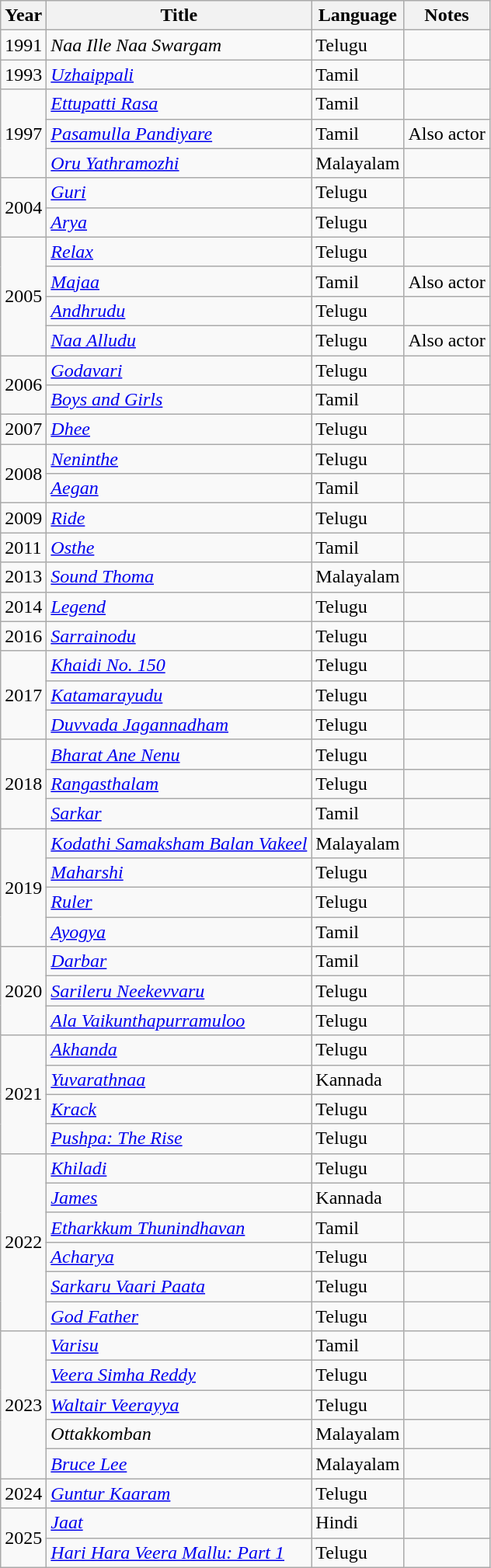<table class="wikitable" style="font-style: 90%;">
<tr>
<th>Year</th>
<th>Title</th>
<th>Language</th>
<th>Notes</th>
</tr>
<tr>
<td>1991</td>
<td><em>Naa Ille Naa Swargam</em></td>
<td>Telugu</td>
<td></td>
</tr>
<tr>
<td>1993</td>
<td><em><a href='#'>Uzhaippali</a></em></td>
<td>Tamil</td>
<td></td>
</tr>
<tr>
<td rowspan="3">1997</td>
<td><em><a href='#'>Ettupatti Rasa</a></em></td>
<td>Tamil</td>
<td></td>
</tr>
<tr>
<td><em><a href='#'>Pasamulla Pandiyare</a></em></td>
<td>Tamil</td>
<td>Also actor</td>
</tr>
<tr>
<td><em><a href='#'>Oru Yathramozhi</a></em></td>
<td>Malayalam</td>
<td></td>
</tr>
<tr>
<td rowspan="2">2004</td>
<td><em><a href='#'>Guri</a></em></td>
<td>Telugu</td>
<td></td>
</tr>
<tr>
<td><em><a href='#'>Arya</a></em></td>
<td>Telugu</td>
<td></td>
</tr>
<tr>
<td rowspan="4">2005</td>
<td><em><a href='#'>Relax</a></em></td>
<td>Telugu</td>
<td></td>
</tr>
<tr>
<td><em><a href='#'>Majaa</a></em></td>
<td>Tamil</td>
<td>Also actor</td>
</tr>
<tr>
<td><em><a href='#'>Andhrudu</a></em></td>
<td>Telugu</td>
<td></td>
</tr>
<tr>
<td><em><a href='#'>Naa Alludu</a></em></td>
<td>Telugu</td>
<td>Also actor</td>
</tr>
<tr>
<td rowspan="2">2006</td>
<td><a href='#'><em>Godavari</em></a></td>
<td>Telugu</td>
<td></td>
</tr>
<tr>
<td><em><a href='#'>Boys and Girls</a></em></td>
<td>Tamil</td>
<td></td>
</tr>
<tr>
<td>2007</td>
<td><em><a href='#'>Dhee</a></em></td>
<td>Telugu</td>
<td></td>
</tr>
<tr>
<td rowspan="2">2008</td>
<td><em><a href='#'>Neninthe</a></em></td>
<td>Telugu</td>
<td></td>
</tr>
<tr>
<td><em><a href='#'>Aegan</a></em></td>
<td>Tamil</td>
<td></td>
</tr>
<tr>
<td>2009</td>
<td><em><a href='#'>Ride</a></em></td>
<td>Telugu</td>
<td></td>
</tr>
<tr>
<td>2011</td>
<td><em><a href='#'>Osthe</a></em></td>
<td>Tamil</td>
<td></td>
</tr>
<tr>
<td>2013</td>
<td><em><a href='#'>Sound Thoma</a></em></td>
<td>Malayalam</td>
<td></td>
</tr>
<tr>
<td>2014</td>
<td><em><a href='#'>Legend</a></em></td>
<td>Telugu</td>
<td></td>
</tr>
<tr>
<td>2016</td>
<td><em><a href='#'>Sarrainodu</a></em></td>
<td>Telugu</td>
<td></td>
</tr>
<tr>
<td rowspan="3">2017</td>
<td><em><a href='#'>Khaidi No. 150</a></em></td>
<td>Telugu</td>
<td></td>
</tr>
<tr>
<td><em><a href='#'>Katamarayudu</a></em></td>
<td>Telugu</td>
<td></td>
</tr>
<tr>
<td><em><a href='#'>Duvvada Jagannadham</a></em></td>
<td>Telugu</td>
<td></td>
</tr>
<tr>
<td rowspan="3">2018</td>
<td><em><a href='#'>Bharat Ane Nenu</a></em></td>
<td>Telugu</td>
<td></td>
</tr>
<tr>
<td><em><a href='#'>Rangasthalam</a></em></td>
<td>Telugu</td>
<td></td>
</tr>
<tr>
<td><em><a href='#'>Sarkar</a></em></td>
<td>Tamil</td>
<td></td>
</tr>
<tr>
<td rowspan="4">2019</td>
<td><em><a href='#'>Kodathi Samaksham Balan Vakeel</a></em></td>
<td>Malayalam</td>
<td></td>
</tr>
<tr>
<td><em><a href='#'>Maharshi</a></em></td>
<td>Telugu</td>
<td></td>
</tr>
<tr>
<td><em><a href='#'>Ruler</a></em></td>
<td>Telugu</td>
<td></td>
</tr>
<tr>
<td><em><a href='#'>Ayogya</a></em></td>
<td>Tamil</td>
<td></td>
</tr>
<tr>
<td rowspan="3">2020</td>
<td><em><a href='#'>Darbar</a></em></td>
<td>Tamil</td>
<td></td>
</tr>
<tr>
<td><em><a href='#'>Sarileru Neekevvaru</a></em></td>
<td>Telugu</td>
<td></td>
</tr>
<tr>
<td><em><a href='#'>Ala Vaikunthapurramuloo</a></em></td>
<td>Telugu</td>
<td></td>
</tr>
<tr>
<td rowspan="4">2021</td>
<td><em><a href='#'>Akhanda</a></em></td>
<td>Telugu</td>
<td></td>
</tr>
<tr>
<td><em><a href='#'>Yuvarathnaa</a></em></td>
<td>Kannada</td>
<td></td>
</tr>
<tr>
<td><em><a href='#'>Krack</a></em></td>
<td>Telugu</td>
<td></td>
</tr>
<tr>
<td><em><a href='#'>Pushpa: The Rise</a></em></td>
<td>Telugu</td>
<td></td>
</tr>
<tr>
<td rowspan="6">2022</td>
<td><em><a href='#'>Khiladi</a></em></td>
<td>Telugu</td>
<td></td>
</tr>
<tr>
<td><em><a href='#'>James</a></em></td>
<td>Kannada</td>
<td></td>
</tr>
<tr>
<td><em><a href='#'>Etharkkum Thunindhavan</a></em></td>
<td>Tamil</td>
<td></td>
</tr>
<tr>
<td><em><a href='#'>Acharya</a></em></td>
<td>Telugu</td>
<td></td>
</tr>
<tr>
<td><em><a href='#'>Sarkaru Vaari Paata</a></em></td>
<td>Telugu</td>
<td></td>
</tr>
<tr>
<td><em><a href='#'>God Father</a></em></td>
<td>Telugu</td>
<td></td>
</tr>
<tr>
<td rowspan="5">2023</td>
<td><em><a href='#'>Varisu</a></em></td>
<td>Tamil</td>
<td></td>
</tr>
<tr>
<td><em><a href='#'>Veera Simha Reddy</a></em></td>
<td>Telugu</td>
<td></td>
</tr>
<tr>
<td><em><a href='#'>Waltair Veerayya</a></em></td>
<td>Telugu</td>
<td></td>
</tr>
<tr>
<td><em>Ottakkomban</em></td>
<td>Malayalam</td>
<td></td>
</tr>
<tr>
<td><em><a href='#'>Bruce Lee</a></em></td>
<td>Malayalam</td>
<td></td>
</tr>
<tr>
<td>2024</td>
<td><em><a href='#'>Guntur Kaaram</a></em></td>
<td>Telugu</td>
<td></td>
</tr>
<tr>
<td rowspan="2">2025</td>
<td><a href='#'><em>Jaat</em></a></td>
<td>Hindi</td>
<td></td>
</tr>
<tr>
<td><a href='#'><em>Hari Hara Veera Mallu: Part 1</em></a></td>
<td>Telugu</td>
<td></td>
</tr>
</table>
